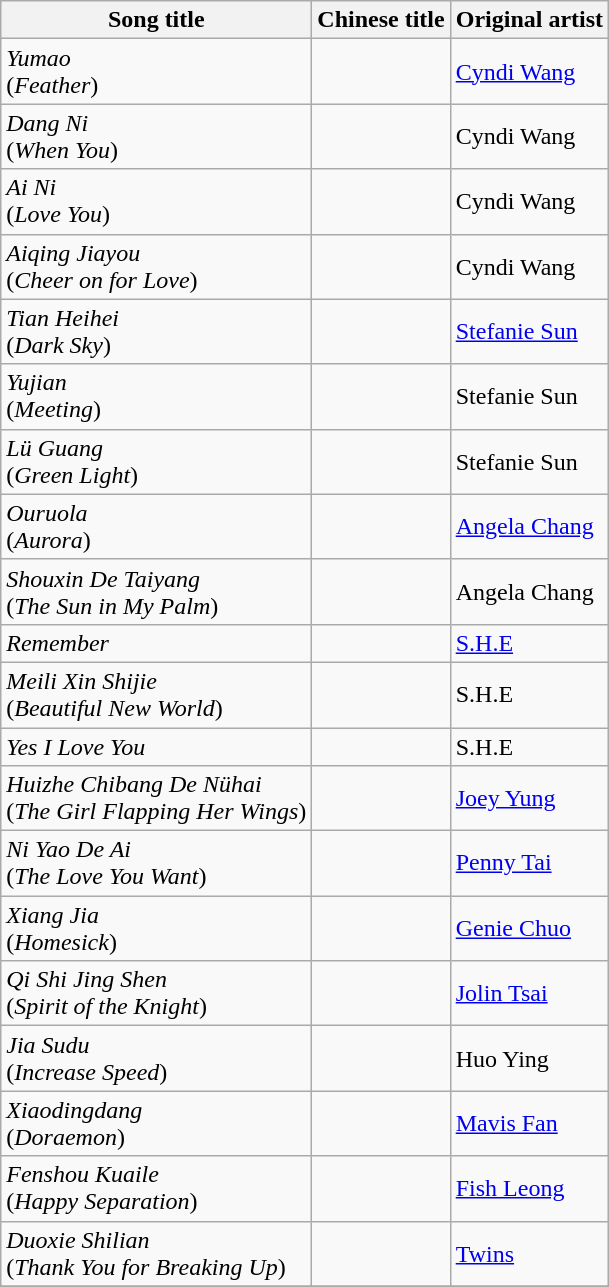<table class="wikitable sortable">
<tr>
<th>Song title</th>
<th>Chinese title</th>
<th>Original artist</th>
</tr>
<tr>
<td><em>Yumao</em><br>(<em>Feather</em>)</td>
<td></td>
<td><a href='#'>Cyndi Wang</a></td>
</tr>
<tr>
<td><em>Dang Ni</em><br>(<em>When You</em>)</td>
<td></td>
<td>Cyndi Wang</td>
</tr>
<tr>
<td><em>Ai Ni</em><br>(<em>Love You</em>)</td>
<td></td>
<td>Cyndi Wang</td>
</tr>
<tr>
<td><em>Aiqing Jiayou</em><br>(<em>Cheer on for Love</em>)</td>
<td></td>
<td>Cyndi Wang</td>
</tr>
<tr>
<td><em>Tian Heihei</em><br>(<em>Dark Sky</em>)</td>
<td></td>
<td><a href='#'>Stefanie Sun</a></td>
</tr>
<tr>
<td><em>Yujian</em><br>(<em>Meeting</em>)</td>
<td></td>
<td>Stefanie Sun</td>
</tr>
<tr>
<td><em>Lü Guang</em><br>(<em>Green Light</em>)</td>
<td></td>
<td>Stefanie Sun</td>
</tr>
<tr>
<td><em>Ouruola</em><br>(<em>Aurora</em>)</td>
<td></td>
<td><a href='#'>Angela Chang</a></td>
</tr>
<tr>
<td><em>Shouxin De Taiyang</em><br>(<em>The Sun in My Palm</em>)</td>
<td></td>
<td>Angela Chang</td>
</tr>
<tr>
<td><em>Remember</em></td>
<td></td>
<td><a href='#'>S.H.E</a></td>
</tr>
<tr>
<td><em>Meili Xin Shijie</em><br>(<em>Beautiful New World</em>)</td>
<td></td>
<td>S.H.E</td>
</tr>
<tr>
<td><em>Yes I Love You</em></td>
<td></td>
<td>S.H.E</td>
</tr>
<tr>
<td><em>Huizhe Chibang De Nühai</em><br>(<em>The Girl Flapping Her Wings</em>)</td>
<td></td>
<td><a href='#'>Joey Yung</a></td>
</tr>
<tr>
<td><em>Ni Yao De Ai</em><br>(<em>The Love You Want</em>)</td>
<td></td>
<td><a href='#'>Penny Tai</a></td>
</tr>
<tr>
<td><em>Xiang Jia</em><br>(<em>Homesick</em>)</td>
<td></td>
<td><a href='#'>Genie Chuo</a></td>
</tr>
<tr>
<td><em>Qi Shi Jing Shen</em><br>(<em>Spirit of the Knight</em>)</td>
<td></td>
<td><a href='#'>Jolin Tsai</a></td>
</tr>
<tr>
<td><em>Jia Sudu</em><br>(<em>Increase Speed</em>)</td>
<td></td>
<td>Huo Ying</td>
</tr>
<tr>
<td><em>Xiaodingdang</em><br>(<em>Doraemon</em>)</td>
<td></td>
<td><a href='#'>Mavis Fan</a></td>
</tr>
<tr>
<td><em>Fenshou Kuaile</em><br>(<em>Happy Separation</em>)</td>
<td></td>
<td><a href='#'>Fish Leong</a></td>
</tr>
<tr>
<td><em>Duoxie Shilian</em><br>(<em>Thank You for Breaking Up</em>)</td>
<td></td>
<td><a href='#'>Twins</a></td>
</tr>
<tr>
</tr>
</table>
